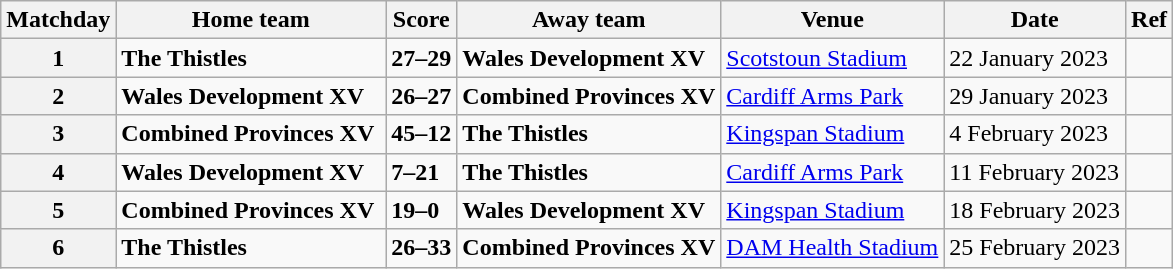<table class="wikitable">
<tr>
<th>Matchday</th>
<th>Home team</th>
<th>Score</th>
<th>Away team</th>
<th>Venue</th>
<th>Date</th>
<th>Ref</th>
</tr>
<tr>
<th>1</th>
<td> <strong>The Thistles</strong></td>
<td><strong>27–29</strong></td>
<td> <strong>Wales Development XV</strong></td>
<td><a href='#'>Scotstoun Stadium</a></td>
<td>22 January 2023</td>
<td></td>
</tr>
<tr>
<th>2</th>
<td><strong> Wales Development XV</strong> </td>
<td><strong>26–27</strong></td>
<td>  <strong>Combined Provinces XV</strong></td>
<td><a href='#'>Cardiff Arms Park</a></td>
<td>29 January 2023</td>
<td></td>
</tr>
<tr>
<th>3</th>
<td>  <strong>Combined Provinces XV</strong> </td>
<td><strong>45–12</strong></td>
<td> <strong>The Thistles</strong></td>
<td><a href='#'>Kingspan Stadium</a></td>
<td>4 February 2023</td>
<td></td>
</tr>
<tr>
<th>4</th>
<td><strong> Wales Development XV</strong></td>
<td><strong>7–21</strong></td>
<td> <strong>The Thistles</strong></td>
<td><a href='#'>Cardiff Arms Park</a></td>
<td>11 February 2023</td>
<td></td>
</tr>
<tr>
<th>5</th>
<td>  <strong>Combined Provinces XV</strong></td>
<td><strong>19–0</strong></td>
<td><strong> Wales Development XV</strong></td>
<td><a href='#'>Kingspan Stadium</a></td>
<td>18 February 2023</td>
<td></td>
</tr>
<tr>
<th>6</th>
<td> <strong>The Thistles</strong> </td>
<td><strong>26–33</strong></td>
<td>  <strong>Combined Provinces XV</strong></td>
<td><a href='#'>DAM Health Stadium</a></td>
<td>25 February 2023</td>
<td></td>
</tr>
</table>
